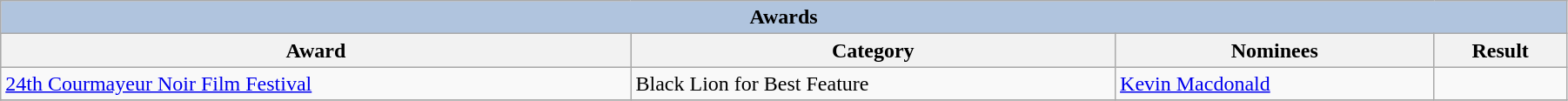<table class="wikitable sortable" width="95%">
<tr>
<th colspan="5" style="background: LightSteelBlue;">Awards</th>
</tr>
<tr style="background:#ccc; text-align:center;">
<th>Award</th>
<th>Category</th>
<th>Nominees</th>
<th>Result</th>
</tr>
<tr>
<td><a href='#'>24th Courmayeur Noir Film Festival</a></td>
<td>Black Lion for Best Feature</td>
<td><a href='#'>Kevin Macdonald</a></td>
<td></td>
</tr>
<tr>
</tr>
</table>
